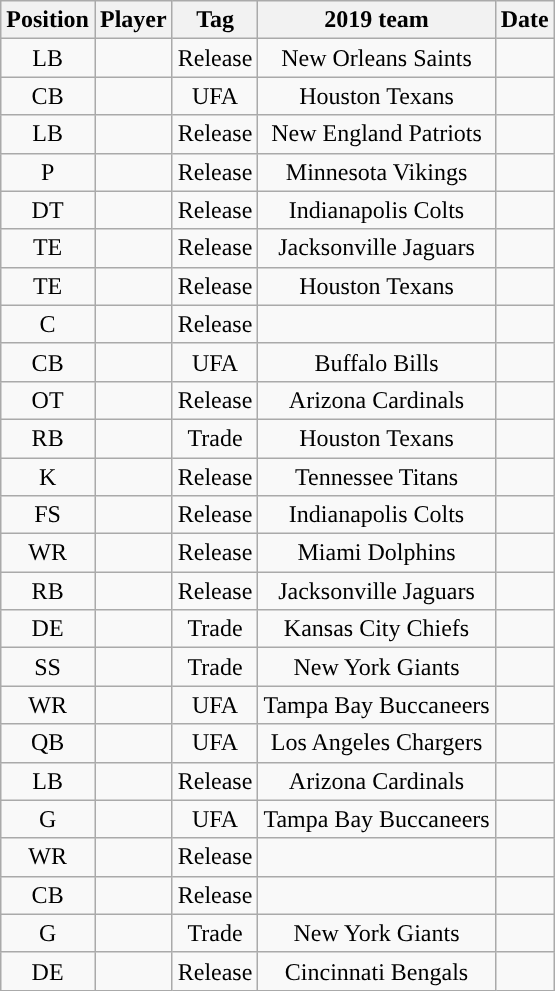<table class="wikitable sortable" style="text-align:center">
<tr>
<th>Position</th>
<th>Player</th>
<th>Tag</th>
<th>2019 team</th>
<th>Date</th>
</tr>
<tr>
<td>LB</td>
<td></td>
<td>Release</td>
<td>New Orleans Saints</td>
<td></td>
</tr>
<tr>
<td>CB</td>
<td></td>
<td>UFA</td>
<td>Houston Texans</td>
<td></td>
</tr>
<tr>
<td>LB</td>
<td></td>
<td>Release</td>
<td>New England Patriots</td>
<td></td>
</tr>
<tr>
<td>P</td>
<td></td>
<td>Release</td>
<td>Minnesota Vikings</td>
<td></td>
</tr>
<tr>
<td>DT</td>
<td></td>
<td>Release</td>
<td>Indianapolis Colts</td>
<td></td>
</tr>
<tr>
<td>TE</td>
<td></td>
<td>Release</td>
<td>Jacksonville Jaguars</td>
<td></td>
</tr>
<tr>
<td>TE</td>
<td></td>
<td>Release</td>
<td>Houston Texans</td>
<td></td>
</tr>
<tr>
<td>C</td>
<td></td>
<td>Release</td>
<td></td>
<td></td>
</tr>
<tr>
<td>CB</td>
<td></td>
<td>UFA</td>
<td>Buffalo Bills</td>
<td></td>
</tr>
<tr>
<td>OT</td>
<td></td>
<td>Release</td>
<td>Arizona Cardinals</td>
<td></td>
</tr>
<tr>
<td>RB</td>
<td></td>
<td>Trade</td>
<td>Houston Texans</td>
<td></td>
</tr>
<tr>
<td>K</td>
<td></td>
<td>Release</td>
<td>Tennessee Titans</td>
<td></td>
</tr>
<tr>
<td>FS</td>
<td></td>
<td>Release</td>
<td>Indianapolis Colts</td>
<td></td>
</tr>
<tr>
<td>WR</td>
<td></td>
<td>Release</td>
<td>Miami Dolphins</td>
<td></td>
</tr>
<tr>
<td>RB</td>
<td></td>
<td>Release</td>
<td>Jacksonville Jaguars</td>
<td></td>
</tr>
<tr>
<td>DE</td>
<td></td>
<td>Trade</td>
<td>Kansas City Chiefs</td>
<td></td>
</tr>
<tr>
<td>SS</td>
<td></td>
<td>Trade</td>
<td>New York Giants</td>
<td></td>
</tr>
<tr>
<td>WR</td>
<td></td>
<td>UFA</td>
<td>Tampa Bay Buccaneers</td>
<td></td>
</tr>
<tr>
<td>QB</td>
<td></td>
<td>UFA</td>
<td>Los Angeles Chargers</td>
<td></td>
</tr>
<tr>
<td>LB</td>
<td></td>
<td>Release</td>
<td>Arizona Cardinals</td>
<td></td>
</tr>
<tr>
<td>G</td>
<td></td>
<td>UFA</td>
<td>Tampa Bay Buccaneers</td>
<td></td>
</tr>
<tr>
<td>WR</td>
<td></td>
<td>Release</td>
<td></td>
<td></td>
</tr>
<tr>
<td>CB</td>
<td></td>
<td>Release</td>
<td></td>
<td></td>
</tr>
<tr>
<td>G</td>
<td></td>
<td>Trade</td>
<td>New York Giants</td>
<td></td>
</tr>
<tr>
<td>DE</td>
<td></td>
<td>Release</td>
<td>Cincinnati Bengals</td>
<td></td>
</tr>
</table>
